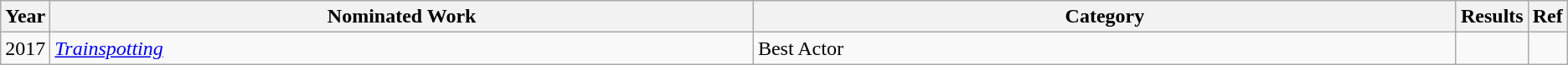<table class="wikitable">
<tr>
<th scope="col" style="width:1em;">Year</th>
<th scope="col" style="width:35em;">Nominated Work</th>
<th scope="col" style="width:35em;">Category</th>
<th scope="col" style="width:1em;">Results</th>
<th scope="col" style="width:1em;">Ref</th>
</tr>
<tr>
<td>2017</td>
<td><em><a href='#'>Trainspotting</a></em></td>
<td>Best Actor</td>
<td></td>
<td></td>
</tr>
</table>
